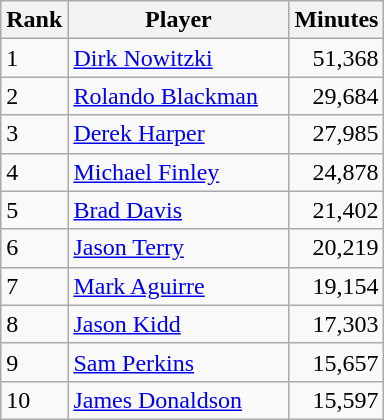<table class="wikitable">
<tr>
<th scope="col">Rank</th>
<th scope="col" width="140px">Player</th>
<th scope="col">Minutes</th>
</tr>
<tr>
<td>1</td>
<td><a href='#'>Dirk Nowitzki</a></td>
<td align="right">51,368</td>
</tr>
<tr>
<td>2</td>
<td><a href='#'>Rolando Blackman</a></td>
<td align="right">29,684</td>
</tr>
<tr>
<td>3</td>
<td><a href='#'>Derek Harper</a></td>
<td align="right">27,985</td>
</tr>
<tr>
<td>4</td>
<td><a href='#'>Michael Finley</a></td>
<td align="right">24,878</td>
</tr>
<tr>
<td>5</td>
<td><a href='#'>Brad Davis</a></td>
<td align="right">21,402</td>
</tr>
<tr>
<td>6</td>
<td><a href='#'>Jason Terry</a></td>
<td align="right">20,219</td>
</tr>
<tr>
<td>7</td>
<td><a href='#'>Mark Aguirre</a></td>
<td align="right">19,154</td>
</tr>
<tr>
<td>8</td>
<td><a href='#'>Jason Kidd</a></td>
<td align="right">17,303</td>
</tr>
<tr>
<td>9</td>
<td><a href='#'>Sam Perkins</a></td>
<td align="right">15,657</td>
</tr>
<tr>
<td>10</td>
<td><a href='#'>James Donaldson</a></td>
<td align="right">15,597</td>
</tr>
</table>
